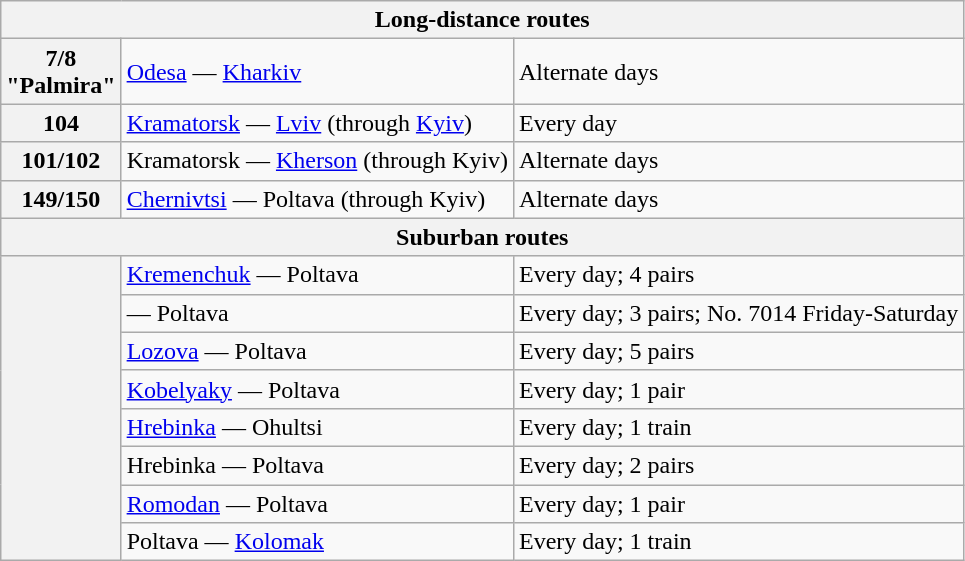<table class="wikitable">
<tr>
<th colspan="3">Long-distance routes</th>
</tr>
<tr>
<th>7/8<br>"Palmira"</th>
<td><a href='#'>Odesa</a> — <a href='#'>Kharkiv</a></td>
<td>Alternate days</td>
</tr>
<tr>
<th>104</th>
<td><a href='#'>Kramatorsk</a> — <a href='#'>Lviv</a> (through <a href='#'>Kyiv</a>)</td>
<td>Every day</td>
</tr>
<tr>
<th>101/102</th>
<td>Kramatorsk — <a href='#'>Kherson</a> (through Kyiv)</td>
<td>Alternate days</td>
</tr>
<tr>
<th>149/150</th>
<td><a href='#'>Chernivtsi</a> —  Poltava (through Kyiv)</td>
<td>Alternate days</td>
</tr>
<tr>
<th colspan="3">Suburban routes</th>
</tr>
<tr>
<th rowspan="8"></th>
<td><a href='#'>Kremenchuk</a> — Poltava</td>
<td>Every day; 4 pairs</td>
</tr>
<tr>
<td>— Poltava</td>
<td>Every day; 3 pairs; No. 7014 Friday-Saturday</td>
</tr>
<tr>
<td><a href='#'>Lozova</a> — Poltava</td>
<td>Every day; 5 pairs</td>
</tr>
<tr>
<td><a href='#'>Kobelyaky</a> — Poltava</td>
<td>Every day; 1 pair</td>
</tr>
<tr>
<td><a href='#'>Hrebinka</a> — Ohultsi</td>
<td>Every day; 1 train</td>
</tr>
<tr>
<td>Hrebinka — Poltava</td>
<td>Every day; 2 pairs</td>
</tr>
<tr>
<td><a href='#'>Romodan</a> — Poltava</td>
<td>Every day; 1 pair</td>
</tr>
<tr>
<td>Poltava — <a href='#'>Kolomak</a></td>
<td>Every day; 1 train</td>
</tr>
</table>
